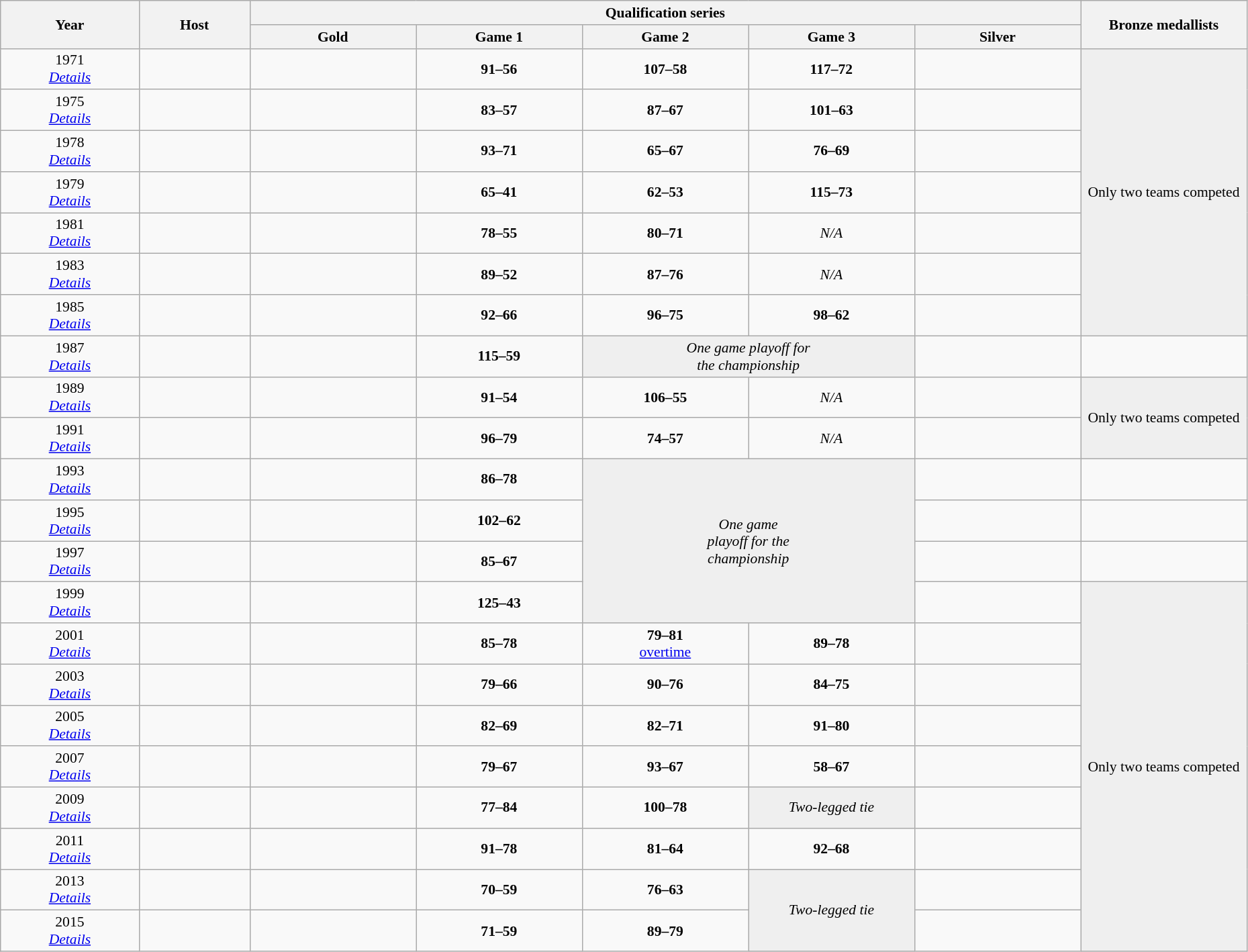<table class=wikitable style="text-align:center; font-size:90%; width:98%">
<tr>
<th rowspan=2 width=5%>Year</th>
<th rowspan=2 width=4%>Host</th>
<th colspan=5>Qualification series</th>
<th rowspan=2 width=6%>Bronze medallists</th>
</tr>
<tr>
<th width=6%>Gold</th>
<th width=6%>Game 1</th>
<th width=6%>Game 2</th>
<th width=6%>Game 3</th>
<th width=6%>Silver</th>
</tr>
<tr>
<td>1971<br><em><a href='#'>Details</a></em></td>
<td align=left></td>
<td><strong></strong></td>
<td><strong>91–56</strong></td>
<td><strong>107–58</strong></td>
<td><strong>117–72</strong></td>
<td></td>
<td bgcolor=#efefef rowspan=7>Only two teams competed</td>
</tr>
<tr>
<td>1975<br><em><a href='#'>Details</a></em></td>
<td align=left></td>
<td><strong></strong></td>
<td><strong>83–57</strong></td>
<td><strong>87–67</strong></td>
<td><strong>101–63</strong></td>
<td></td>
</tr>
<tr>
<td>1978<br><em><a href='#'>Details</a></em></td>
<td align=left></td>
<td><strong></strong></td>
<td><strong>93–71</strong></td>
<td><strong>65–67</strong></td>
<td><strong>76–69</strong></td>
<td></td>
</tr>
<tr>
<td>1979<br><em><a href='#'>Details</a></em></td>
<td align=left></td>
<td><strong></strong></td>
<td><strong>65–41</strong></td>
<td><strong>62–53</strong></td>
<td><strong>115–73</strong></td>
<td></td>
</tr>
<tr>
<td>1981<br><em><a href='#'>Details</a></em></td>
<td align=left></td>
<td><strong></strong></td>
<td><strong>78–55</strong></td>
<td><strong>80–71</strong></td>
<td><em>N/A</em></td>
<td></td>
</tr>
<tr>
<td>1983<br><em><a href='#'>Details</a></em></td>
<td align=left></td>
<td><strong></strong></td>
<td><strong>89–52</strong></td>
<td><strong>87–76</strong></td>
<td><em>N/A</em></td>
<td></td>
</tr>
<tr>
<td>1985<br><em><a href='#'>Details</a></em></td>
<td align=left></td>
<td><strong></strong></td>
<td><strong>92–66</strong></td>
<td><strong>96–75</strong></td>
<td><strong>98–62</strong></td>
<td></td>
</tr>
<tr>
<td>1987<br><em><a href='#'>Details</a></em></td>
<td align=left></td>
<td><strong></strong></td>
<td><strong>115–59</strong></td>
<td bgcolor=#efefef colspan=2 rowspan=1><em>One game playoff for<br>the championship</em></td>
<td></td>
<td></td>
</tr>
<tr>
<td>1989<br><em><a href='#'>Details</a></em></td>
<td align=left></td>
<td><strong></strong></td>
<td><strong>91–54</strong></td>
<td><strong>106–55</strong></td>
<td><em>N/A</em></td>
<td></td>
<td bgcolor=#efefef rowspan=2>Only two teams competed</td>
</tr>
<tr>
<td>1991<br><em><a href='#'>Details</a></em></td>
<td align=left></td>
<td><strong></strong></td>
<td><strong>96–79</strong></td>
<td><strong>74–57</strong></td>
<td><em>N/A</em></td>
<td></td>
</tr>
<tr>
<td>1993<br><em><a href='#'>Details</a></em></td>
<td align=left></td>
<td><strong></strong></td>
<td><strong>86–78</strong></td>
<td bgcolor=#efefef colspan=2 rowspan=4><em>One game<br>playoff for the<br>championship</em></td>
<td></td>
<td></td>
</tr>
<tr>
<td>1995<br><em><a href='#'>Details</a></em></td>
<td align=left></td>
<td><strong></strong></td>
<td><strong>102–62</strong></td>
<td></td>
<td></td>
</tr>
<tr>
<td>1997<br><em><a href='#'>Details</a></em></td>
<td align=left></td>
<td><strong></strong></td>
<td><strong>85–67</strong></td>
<td></td>
<td></td>
</tr>
<tr>
<td>1999<br><em><a href='#'>Details</a></em></td>
<td align=left></td>
<td><strong></strong></td>
<td><strong>125–43</strong></td>
<td></td>
<td bgcolor=#efefef rowspan=9>Only two teams competed</td>
</tr>
<tr>
<td>2001<br><em><a href='#'>Details</a></em></td>
<td align=left></td>
<td><strong></strong></td>
<td><strong>85–78</strong></td>
<td><strong>79–81</strong><br><a href='#'>overtime</a></td>
<td><strong>89–78</strong></td>
<td></td>
</tr>
<tr>
<td>2003<br><em><a href='#'>Details</a></em></td>
<td align=left></td>
<td><strong></strong></td>
<td><strong>79–66</strong></td>
<td><strong>90–76</strong></td>
<td><strong>84–75</strong></td>
<td></td>
</tr>
<tr>
<td>2005<br><em><a href='#'>Details</a></em></td>
<td align=left></td>
<td><strong></strong></td>
<td><strong>82–69</strong></td>
<td><strong>82–71</strong></td>
<td><strong>91–80</strong></td>
<td></td>
</tr>
<tr>
<td>2007<br><em><a href='#'>Details</a></em></td>
<td align=left></td>
<td><strong></strong></td>
<td><strong>79–67</strong></td>
<td><strong>93–67</strong></td>
<td><strong>58–67</strong></td>
<td></td>
</tr>
<tr>
<td>2009<br><em><a href='#'>Details</a></em></td>
<td align=left><br></td>
<td><strong></strong></td>
<td><strong>77–84</strong></td>
<td><strong>100–78</strong></td>
<td bgcolor=#efefef><em>Two-legged tie</em></td>
<td></td>
</tr>
<tr>
<td>2011<br><em><a href='#'>Details</a></em></td>
<td align=left></td>
<td><strong></strong></td>
<td><strong>91–78</strong></td>
<td><strong>81–64</strong></td>
<td><strong>92–68</strong></td>
<td></td>
</tr>
<tr>
<td>2013<br><em><a href='#'>Details</a></em></td>
<td align=left><br></td>
<td><strong></strong></td>
<td><strong>70–59</strong></td>
<td><strong>76–63</strong></td>
<td rowspan=2 bgcolor=#efefef><em>Two-legged tie</em></td>
<td></td>
</tr>
<tr>
<td>2015<br><em><a href='#'>Details</a></em></td>
<td align=left><br></td>
<td><strong></strong></td>
<td><strong>71–59</strong></td>
<td><strong>89–79</strong></td>
<td></td>
</tr>
</table>
